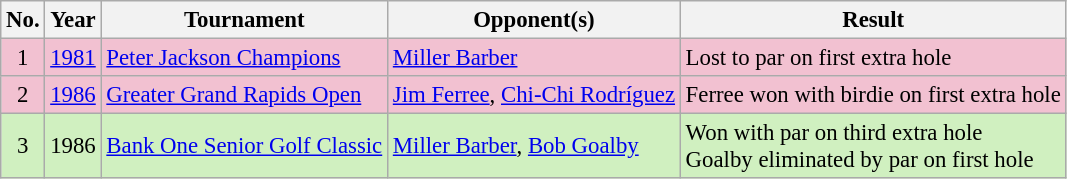<table class="wikitable" style="font-size:95%;">
<tr>
<th>No.</th>
<th>Year</th>
<th>Tournament</th>
<th>Opponent(s)</th>
<th>Result</th>
</tr>
<tr style="background:#F2C1D1;">
<td align=center>1</td>
<td><a href='#'>1981</a></td>
<td><a href='#'>Peter Jackson Champions</a></td>
<td> <a href='#'>Miller Barber</a></td>
<td>Lost to par on first extra hole</td>
</tr>
<tr style="background:#F2C1D1;">
<td align=center>2</td>
<td><a href='#'>1986</a></td>
<td><a href='#'>Greater Grand Rapids Open</a></td>
<td> <a href='#'>Jim Ferree</a>,  <a href='#'>Chi-Chi Rodríguez</a></td>
<td>Ferree won with birdie on first extra hole</td>
</tr>
<tr style="background:#D0F0C0;">
<td align=center>3</td>
<td>1986</td>
<td><a href='#'>Bank One Senior Golf Classic</a></td>
<td> <a href='#'>Miller Barber</a>,  <a href='#'>Bob Goalby</a></td>
<td>Won with par on third extra hole<br>Goalby eliminated by par on first hole</td>
</tr>
</table>
